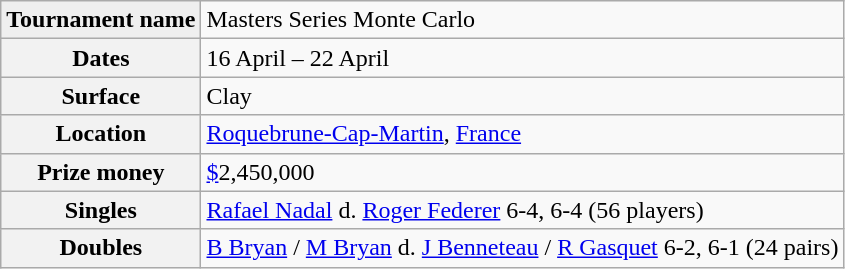<table class="wikitable">
<tr>
<td bgcolor="#EFEFEF"><strong>Tournament name</strong></td>
<td>Masters Series Monte Carlo</td>
</tr>
<tr>
<th>Dates</th>
<td>16 April – 22 April</td>
</tr>
<tr>
<th>Surface</th>
<td>Clay</td>
</tr>
<tr>
<th>Location</th>
<td><a href='#'>Roquebrune-Cap-Martin</a>, <a href='#'>France</a></td>
</tr>
<tr>
<th>Prize money</th>
<td><a href='#'>$</a>2,450,000</td>
</tr>
<tr>
<th>Singles</th>
<td><a href='#'>Rafael Nadal</a> d. <a href='#'>Roger Federer</a> 6-4, 6-4 (56 players)</td>
</tr>
<tr>
<th>Doubles</th>
<td><a href='#'>B Bryan</a> / <a href='#'>M Bryan</a> d. <a href='#'>J Benneteau</a> / <a href='#'>R Gasquet</a> 6-2, 6-1 (24 pairs)</td>
</tr>
</table>
